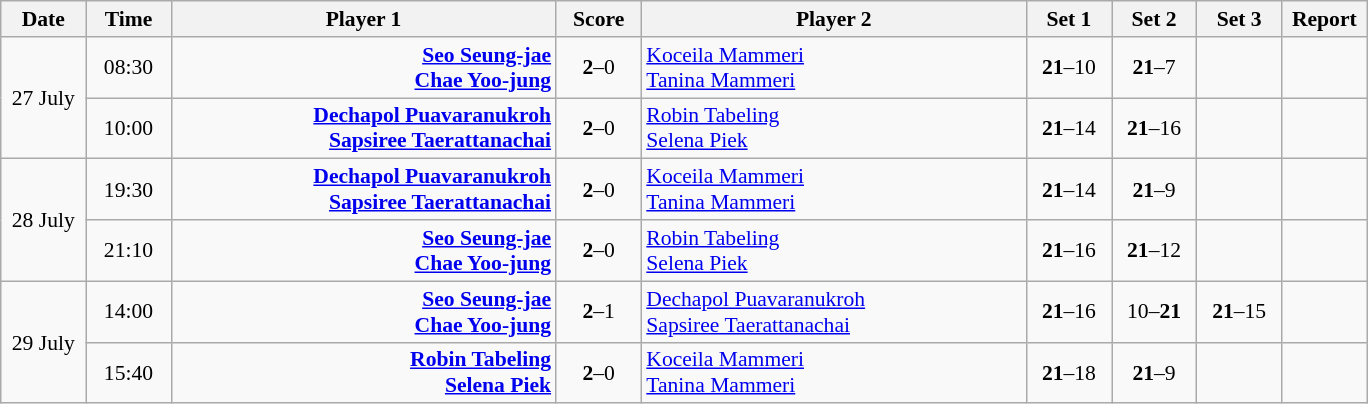<table class="wikitable" style="font-size:90%; text-align:center">
<tr>
<th width="50">Date</th>
<th width="50">Time</th>
<th width="250">Player 1</th>
<th width="50">Score</th>
<th width="250">Player 2</th>
<th width="50">Set 1</th>
<th width="50">Set 2</th>
<th width="50">Set 3</th>
<th width="50">Report</th>
</tr>
<tr>
<td rowspan="2">27 July</td>
<td>08:30</td>
<td align="right"><strong><a href='#'>Seo Seung-jae</a> <br><a href='#'>Chae Yoo-jung</a> </strong></td>
<td><strong>2</strong>–0</td>
<td align="left"> <a href='#'>Koceila Mammeri</a><br> <a href='#'>Tanina Mammeri</a></td>
<td><strong>21</strong>–10</td>
<td><strong>21</strong>–7</td>
<td></td>
<td></td>
</tr>
<tr>
<td>10:00</td>
<td align="right"><strong><a href='#'>Dechapol Puavaranukroh</a> <br><a href='#'>Sapsiree Taerattanachai</a> </strong></td>
<td><strong>2</strong>–0</td>
<td align="left"> <a href='#'>Robin Tabeling</a><br> <a href='#'>Selena Piek</a></td>
<td><strong>21</strong>–14</td>
<td><strong>21</strong>–16</td>
<td></td>
<td></td>
</tr>
<tr>
<td rowspan="2">28 July</td>
<td>19:30</td>
<td align="right"><strong><a href='#'>Dechapol Puavaranukroh</a> <br><a href='#'>Sapsiree Taerattanachai</a> </strong></td>
<td><strong>2</strong>–0</td>
<td align="left"> <a href='#'>Koceila Mammeri</a><br> <a href='#'>Tanina Mammeri</a></td>
<td><strong>21</strong>–14</td>
<td><strong>21</strong>–9</td>
<td></td>
<td></td>
</tr>
<tr>
<td>21:10</td>
<td align="right"><strong><a href='#'>Seo Seung-jae</a> <br><a href='#'>Chae Yoo-jung</a> </strong></td>
<td><strong>2</strong>–0</td>
<td align="left"> <a href='#'>Robin Tabeling</a><br> <a href='#'>Selena Piek</a></td>
<td><strong>21</strong>–16</td>
<td><strong>21</strong>–12</td>
<td></td>
<td></td>
</tr>
<tr>
<td rowspan="2">29 July</td>
<td>14:00</td>
<td align="right"><strong><a href='#'>Seo Seung-jae</a> <br><a href='#'>Chae Yoo-jung</a> </strong></td>
<td><strong>2</strong>–1</td>
<td align="left"> <a href='#'>Dechapol Puavaranukroh</a><br> <a href='#'>Sapsiree Taerattanachai</a></td>
<td><strong>21</strong>–16</td>
<td>10–<strong>21</strong></td>
<td><strong>21</strong>–15</td>
<td></td>
</tr>
<tr>
<td>15:40</td>
<td align="right"><strong><a href='#'>Robin Tabeling</a> <br><a href='#'>Selena Piek</a> </strong></td>
<td><strong>2</strong>–0</td>
<td align="left"> <a href='#'>Koceila Mammeri</a><br> <a href='#'>Tanina Mammeri</a></td>
<td><strong>21</strong>–18</td>
<td><strong>21</strong>–9</td>
<td></td>
<td></td>
</tr>
</table>
